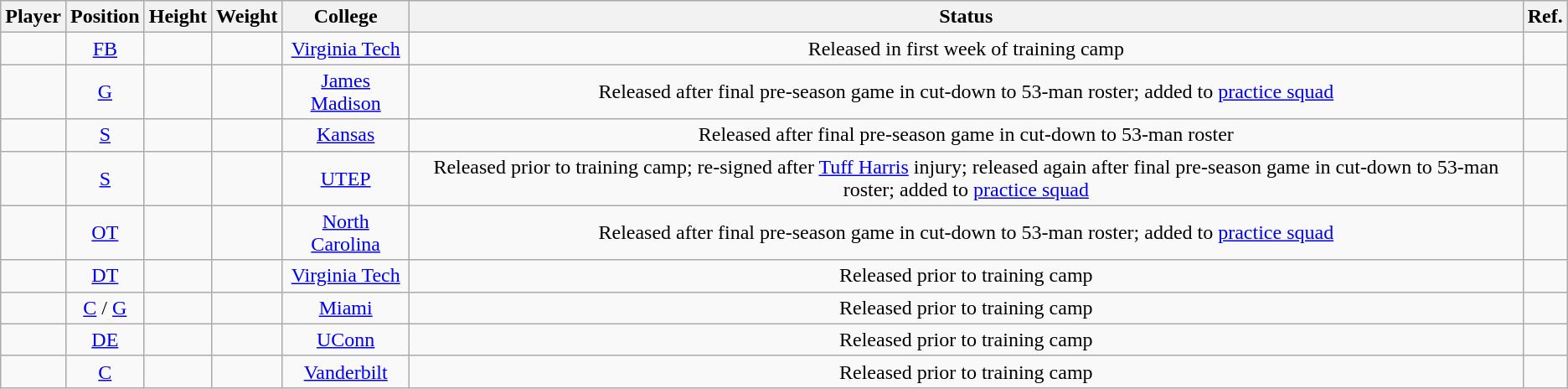<table class="wikitable sortable" style="text-align:center">
<tr>
<th>Player</th>
<th>Position</th>
<th>Height</th>
<th>Weight</th>
<th>College</th>
<th class="unsortable">Status</th>
<th class="unsortable">Ref.</th>
</tr>
<tr>
<td></td>
<td><a href='#'>FB</a></td>
<td></td>
<td></td>
<td><a href='#'>Virginia Tech</a></td>
<td>Released in first week of training camp</td>
<td></td>
</tr>
<tr>
<td></td>
<td><a href='#'>G</a></td>
<td></td>
<td></td>
<td><a href='#'>James Madison</a></td>
<td>Released after final pre-season game in cut-down to 53-man roster; added to <a href='#'>practice squad</a></td>
<td></td>
</tr>
<tr>
<td></td>
<td><a href='#'>S</a></td>
<td></td>
<td></td>
<td><a href='#'>Kansas</a></td>
<td>Released after final pre-season game in cut-down to 53-man roster</td>
<td></td>
</tr>
<tr>
<td></td>
<td><a href='#'>S</a></td>
<td></td>
<td></td>
<td><a href='#'>UTEP</a></td>
<td>Released prior to training camp; re-signed after <a href='#'>Tuff Harris</a> injury; released again after final pre-season game in cut-down to 53-man roster; added to <a href='#'>practice squad</a></td>
<td></td>
</tr>
<tr>
<td></td>
<td><a href='#'>OT</a></td>
<td></td>
<td></td>
<td><a href='#'>North Carolina</a></td>
<td>Released after final pre-season game in cut-down to 53-man roster; added to <a href='#'>practice squad</a></td>
<td></td>
</tr>
<tr>
<td></td>
<td><a href='#'>DT</a></td>
<td></td>
<td></td>
<td><a href='#'>Virginia Tech</a></td>
<td>Released prior to training camp</td>
<td></td>
</tr>
<tr>
<td></td>
<td><a href='#'>C</a> / <a href='#'>G</a></td>
<td></td>
<td></td>
<td><a href='#'>Miami</a></td>
<td>Released prior to training camp</td>
<td></td>
</tr>
<tr>
<td></td>
<td><a href='#'>DE</a></td>
<td></td>
<td></td>
<td><a href='#'>UConn</a></td>
<td>Released prior to training camp</td>
<td></td>
</tr>
<tr>
<td></td>
<td><a href='#'>C</a></td>
<td></td>
<td></td>
<td><a href='#'>Vanderbilt</a></td>
<td>Released prior to training camp</td>
<td></td>
</tr>
</table>
